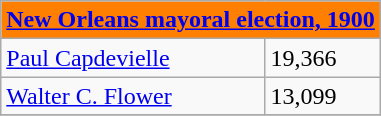<table class="wikitable">
<tr>
<th colspan="7" style="background-color:#FF7F00;text-align:center;"><a href='#'>New Orleans mayoral election, 1900</a></th>
</tr>
<tr>
<td><a href='#'>Paul Capdevielle</a></td>
<td>19,366</td>
</tr>
<tr>
<td><a href='#'>Walter C. Flower</a></td>
<td>13,099</td>
</tr>
<tr>
</tr>
</table>
